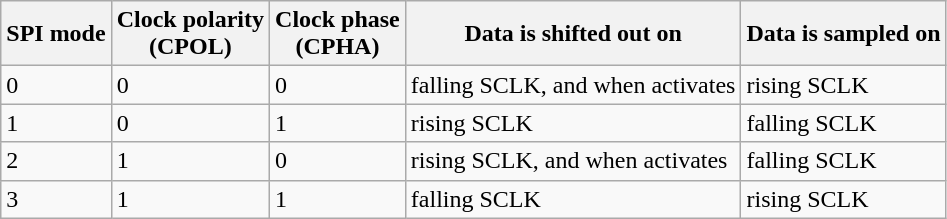<table class="wikitable">
<tr>
<th>SPI mode</th>
<th>Clock polarity<br>(CPOL)</th>
<th>Clock phase<br>(CPHA)</th>
<th>Data is shifted out on</th>
<th>Data is sampled on</th>
</tr>
<tr>
<td>0</td>
<td>0</td>
<td>0</td>
<td>falling SCLK, and when  activates</td>
<td>rising SCLK</td>
</tr>
<tr>
<td>1</td>
<td>0</td>
<td>1</td>
<td>rising SCLK</td>
<td>falling SCLK</td>
</tr>
<tr>
<td>2</td>
<td>1</td>
<td>0</td>
<td>rising SCLK, and when  activates</td>
<td>falling SCLK</td>
</tr>
<tr>
<td>3</td>
<td>1</td>
<td>1</td>
<td>falling SCLK</td>
<td>rising SCLK</td>
</tr>
</table>
